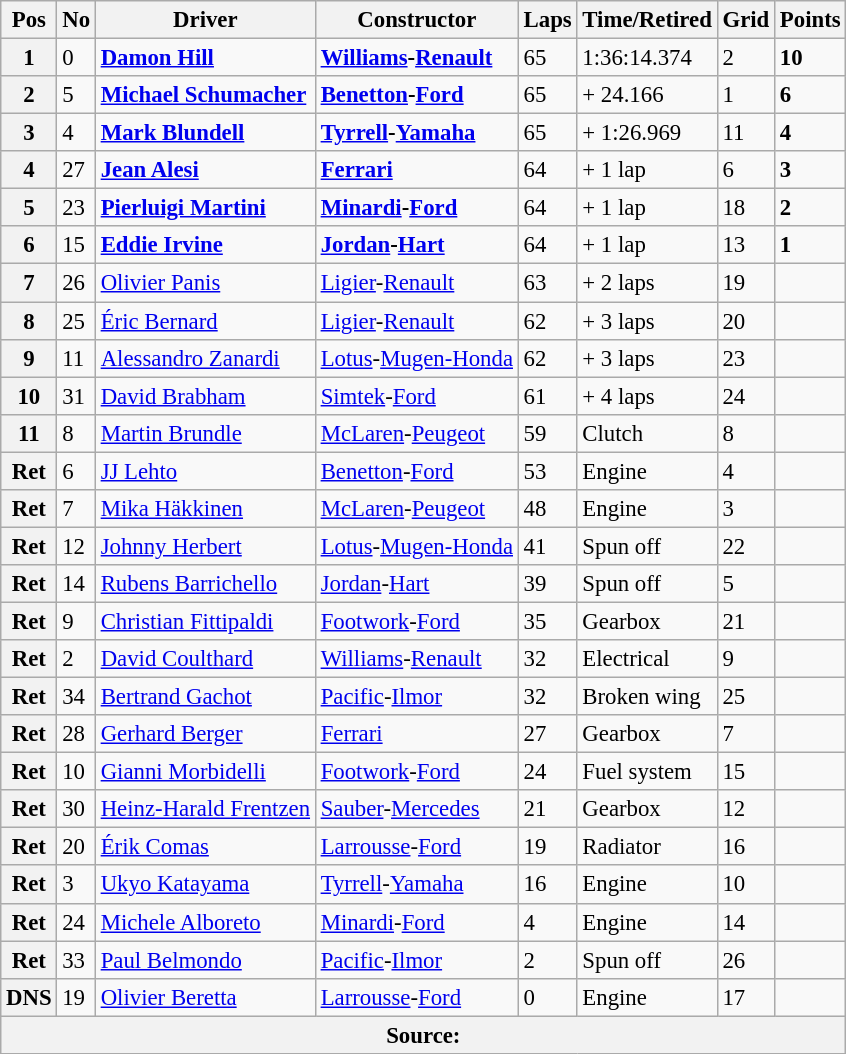<table class="wikitable" style="font-size: 95%;">
<tr>
<th>Pos</th>
<th>No</th>
<th>Driver</th>
<th>Constructor</th>
<th>Laps</th>
<th>Time/Retired</th>
<th>Grid</th>
<th>Points</th>
</tr>
<tr>
<th>1</th>
<td>0</td>
<td> <strong><a href='#'>Damon Hill</a></strong></td>
<td><strong><a href='#'>Williams</a>-<a href='#'>Renault</a></strong></td>
<td>65</td>
<td>1:36:14.374</td>
<td>2</td>
<td><strong>10</strong></td>
</tr>
<tr>
<th>2</th>
<td>5</td>
<td> <strong><a href='#'>Michael Schumacher</a></strong></td>
<td><strong><a href='#'>Benetton</a>-<a href='#'>Ford</a></strong></td>
<td>65</td>
<td>+ 24.166</td>
<td>1</td>
<td><strong>6</strong></td>
</tr>
<tr>
<th>3</th>
<td>4</td>
<td> <strong><a href='#'>Mark Blundell</a></strong></td>
<td><strong><a href='#'>Tyrrell</a>-<a href='#'>Yamaha</a></strong></td>
<td>65</td>
<td>+ 1:26.969</td>
<td>11</td>
<td><strong>4</strong></td>
</tr>
<tr>
<th>4</th>
<td>27</td>
<td> <strong><a href='#'>Jean Alesi</a></strong></td>
<td><strong><a href='#'>Ferrari</a></strong></td>
<td>64</td>
<td>+ 1 lap</td>
<td>6</td>
<td><strong>3</strong></td>
</tr>
<tr>
<th>5</th>
<td>23</td>
<td> <strong><a href='#'>Pierluigi Martini</a></strong></td>
<td><strong><a href='#'>Minardi</a>-<a href='#'>Ford</a></strong></td>
<td>64</td>
<td>+ 1 lap</td>
<td>18</td>
<td><strong>2</strong></td>
</tr>
<tr>
<th>6</th>
<td>15</td>
<td> <strong><a href='#'>Eddie Irvine</a></strong></td>
<td><strong><a href='#'>Jordan</a>-<a href='#'>Hart</a></strong></td>
<td>64</td>
<td>+ 1 lap</td>
<td>13</td>
<td><strong>1</strong></td>
</tr>
<tr>
<th>7</th>
<td>26</td>
<td> <a href='#'>Olivier Panis</a></td>
<td><a href='#'>Ligier</a>-<a href='#'>Renault</a></td>
<td>63</td>
<td>+ 2 laps</td>
<td>19</td>
<td> </td>
</tr>
<tr>
<th>8</th>
<td>25</td>
<td> <a href='#'>Éric Bernard</a></td>
<td><a href='#'>Ligier</a>-<a href='#'>Renault</a></td>
<td>62</td>
<td>+ 3 laps</td>
<td>20</td>
<td> </td>
</tr>
<tr>
<th>9</th>
<td>11</td>
<td> <a href='#'>Alessandro Zanardi</a></td>
<td><a href='#'>Lotus</a>-<a href='#'>Mugen-Honda</a></td>
<td>62</td>
<td>+ 3 laps</td>
<td>23</td>
<td> </td>
</tr>
<tr>
<th>10</th>
<td>31</td>
<td> <a href='#'>David Brabham</a></td>
<td><a href='#'>Simtek</a>-<a href='#'>Ford</a></td>
<td>61</td>
<td>+ 4 laps</td>
<td>24</td>
<td> </td>
</tr>
<tr>
<th>11</th>
<td>8</td>
<td> <a href='#'>Martin Brundle</a></td>
<td><a href='#'>McLaren</a>-<a href='#'>Peugeot</a></td>
<td>59</td>
<td>Clutch</td>
<td>8</td>
<td> </td>
</tr>
<tr>
<th>Ret</th>
<td>6</td>
<td> <a href='#'>JJ Lehto</a></td>
<td><a href='#'>Benetton</a>-<a href='#'>Ford</a></td>
<td>53</td>
<td>Engine</td>
<td>4</td>
<td> </td>
</tr>
<tr>
<th>Ret</th>
<td>7</td>
<td> <a href='#'>Mika Häkkinen</a></td>
<td><a href='#'>McLaren</a>-<a href='#'>Peugeot</a></td>
<td>48</td>
<td>Engine</td>
<td>3</td>
<td> </td>
</tr>
<tr>
<th>Ret</th>
<td>12</td>
<td> <a href='#'>Johnny Herbert</a></td>
<td><a href='#'>Lotus</a>-<a href='#'>Mugen-Honda</a></td>
<td>41</td>
<td>Spun off</td>
<td>22</td>
<td> </td>
</tr>
<tr>
<th>Ret</th>
<td>14</td>
<td> <a href='#'>Rubens Barrichello</a></td>
<td><a href='#'>Jordan</a>-<a href='#'>Hart</a></td>
<td>39</td>
<td>Spun off</td>
<td>5</td>
<td> </td>
</tr>
<tr>
<th>Ret</th>
<td>9</td>
<td> <a href='#'>Christian Fittipaldi</a></td>
<td><a href='#'>Footwork</a>-<a href='#'>Ford</a></td>
<td>35</td>
<td>Gearbox</td>
<td>21</td>
<td> </td>
</tr>
<tr>
<th>Ret</th>
<td>2</td>
<td> <a href='#'>David Coulthard</a></td>
<td><a href='#'>Williams</a>-<a href='#'>Renault</a></td>
<td>32</td>
<td>Electrical</td>
<td>9</td>
<td> </td>
</tr>
<tr>
<th>Ret</th>
<td>34</td>
<td> <a href='#'>Bertrand Gachot</a></td>
<td><a href='#'>Pacific</a>-<a href='#'>Ilmor</a></td>
<td>32</td>
<td>Broken wing</td>
<td>25</td>
<td> </td>
</tr>
<tr>
<th>Ret</th>
<td>28</td>
<td> <a href='#'>Gerhard Berger</a></td>
<td><a href='#'>Ferrari</a></td>
<td>27</td>
<td>Gearbox</td>
<td>7</td>
<td> </td>
</tr>
<tr>
<th>Ret</th>
<td>10</td>
<td> <a href='#'>Gianni Morbidelli</a></td>
<td><a href='#'>Footwork</a>-<a href='#'>Ford</a></td>
<td>24</td>
<td>Fuel system</td>
<td>15</td>
<td> </td>
</tr>
<tr>
<th>Ret</th>
<td>30</td>
<td> <a href='#'>Heinz-Harald Frentzen</a></td>
<td><a href='#'>Sauber</a>-<a href='#'>Mercedes</a></td>
<td>21</td>
<td>Gearbox</td>
<td>12</td>
<td> </td>
</tr>
<tr>
<th>Ret</th>
<td>20</td>
<td> <a href='#'>Érik Comas</a></td>
<td><a href='#'>Larrousse</a>-<a href='#'>Ford</a></td>
<td>19</td>
<td>Radiator</td>
<td>16</td>
<td> </td>
</tr>
<tr>
<th>Ret</th>
<td>3</td>
<td> <a href='#'>Ukyo Katayama</a></td>
<td><a href='#'>Tyrrell</a>-<a href='#'>Yamaha</a></td>
<td>16</td>
<td>Engine</td>
<td>10</td>
<td> </td>
</tr>
<tr>
<th>Ret</th>
<td>24</td>
<td> <a href='#'>Michele Alboreto</a></td>
<td><a href='#'>Minardi</a>-<a href='#'>Ford</a></td>
<td>4</td>
<td>Engine</td>
<td>14</td>
<td> </td>
</tr>
<tr>
<th>Ret</th>
<td>33</td>
<td> <a href='#'>Paul Belmondo</a></td>
<td><a href='#'>Pacific</a>-<a href='#'>Ilmor</a></td>
<td>2</td>
<td>Spun off</td>
<td>26</td>
<td> </td>
</tr>
<tr>
<th>DNS</th>
<td>19</td>
<td> <a href='#'>Olivier Beretta</a></td>
<td><a href='#'>Larrousse</a>-<a href='#'>Ford</a></td>
<td>0</td>
<td>Engine</td>
<td>17</td>
<td> </td>
</tr>
<tr>
<th colspan="8">Source:</th>
</tr>
</table>
